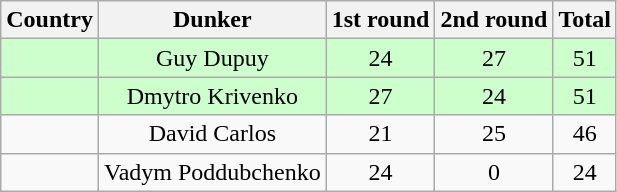<table class="wikitable sortable" style="text-align:center">
<tr>
<th>Country</th>
<th>Dunker</th>
<th>1st round</th>
<th>2nd round</th>
<th>Total</th>
</tr>
<tr bgcolor="#ccffcc">
<td align=left></td>
<td>Guy Dupuy</td>
<td>24</td>
<td>27</td>
<td>51</td>
</tr>
<tr bgcolor="#ccffcc">
<td align=left></td>
<td>Dmytro Krivenko</td>
<td>27</td>
<td>24</td>
<td>51</td>
</tr>
<tr>
<td align=left></td>
<td>David Carlos</td>
<td>21</td>
<td>25</td>
<td>46</td>
</tr>
<tr>
<td align=left></td>
<td>Vadym Poddubchenko</td>
<td>24</td>
<td>0</td>
<td>24</td>
</tr>
</table>
